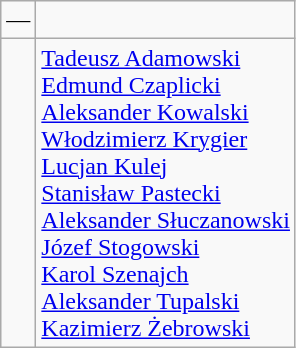<table class="wikitable" style="text-align:center">
<tr>
<td>—</td>
<td align=left></td>
</tr>
<tr>
<td></td>
<td align=left><a href='#'>Tadeusz Adamowski</a><br><a href='#'>Edmund Czaplicki</a><br><a href='#'>Aleksander Kowalski</a><br><a href='#'>Włodzimierz Krygier</a><br><a href='#'>Lucjan Kulej</a><br><a href='#'>Stanisław Pastecki</a><br><a href='#'>Aleksander Słuczanowski</a><br><a href='#'>Józef Stogowski</a><br><a href='#'>Karol Szenajch</a><br><a href='#'>Aleksander Tupalski</a><br><a href='#'>Kazimierz Żebrowski</a></td>
</tr>
</table>
